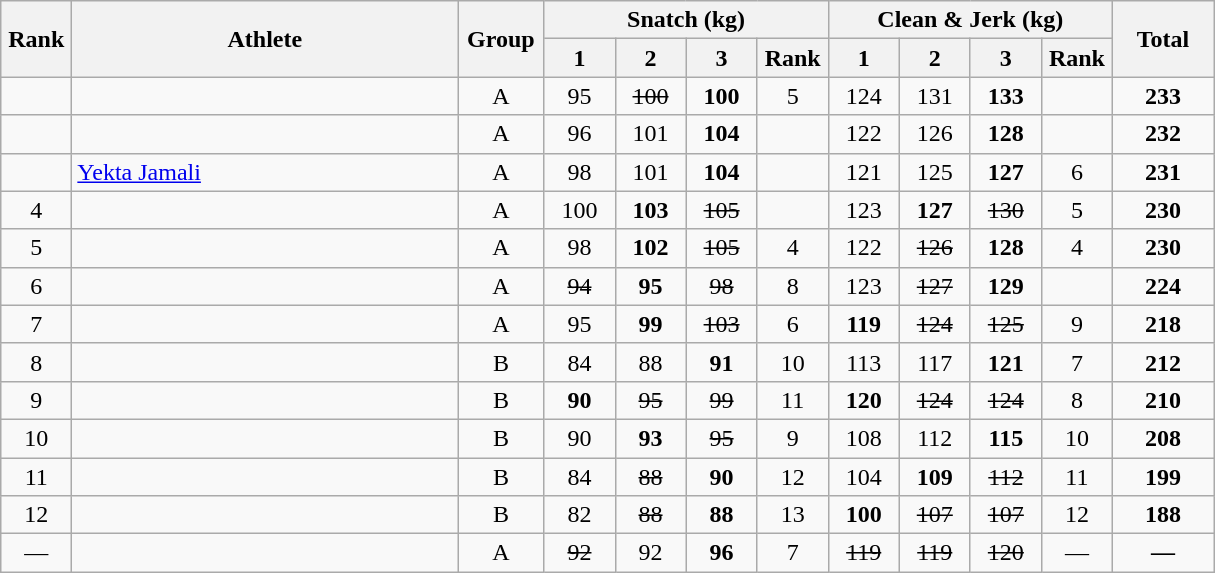<table class = "wikitable" style="text-align:center;">
<tr>
<th rowspan=2 width=40>Rank</th>
<th rowspan=2 width=250>Athlete</th>
<th rowspan=2 width=50>Group</th>
<th colspan=4>Snatch (kg)</th>
<th colspan=4>Clean & Jerk (kg)</th>
<th rowspan=2 width=60>Total</th>
</tr>
<tr>
<th width=40>1</th>
<th width=40>2</th>
<th width=40>3</th>
<th width=40>Rank</th>
<th width=40>1</th>
<th width=40>2</th>
<th width=40>3</th>
<th width=40>Rank</th>
</tr>
<tr>
<td></td>
<td align=left></td>
<td>A</td>
<td>95</td>
<td><s>100</s></td>
<td><strong>100</strong></td>
<td>5</td>
<td>124</td>
<td>131</td>
<td><strong>133</strong></td>
<td></td>
<td><strong>233</strong></td>
</tr>
<tr>
<td></td>
<td align=left></td>
<td>A</td>
<td>96</td>
<td>101</td>
<td><strong>104</strong></td>
<td></td>
<td>122</td>
<td>126</td>
<td><strong>128</strong></td>
<td></td>
<td><strong>232</strong></td>
</tr>
<tr>
<td></td>
<td align=left> <a href='#'>Yekta Jamali</a> </td>
<td>A</td>
<td>98</td>
<td>101</td>
<td><strong>104</strong></td>
<td></td>
<td>121</td>
<td>125</td>
<td><strong>127</strong></td>
<td>6</td>
<td><strong>231</strong></td>
</tr>
<tr>
<td>4</td>
<td align=left></td>
<td>A</td>
<td>100</td>
<td><strong>103</strong></td>
<td><s>105</s></td>
<td></td>
<td>123</td>
<td><strong>127</strong></td>
<td><s>130</s></td>
<td>5</td>
<td><strong>230</strong></td>
</tr>
<tr>
<td>5</td>
<td align=left></td>
<td>A</td>
<td>98</td>
<td><strong>102</strong></td>
<td><s>105</s></td>
<td>4</td>
<td>122</td>
<td><s>126</s></td>
<td><strong>128</strong></td>
<td>4</td>
<td><strong>230</strong></td>
</tr>
<tr>
<td>6</td>
<td align=left></td>
<td>A</td>
<td><s>94</s></td>
<td><strong>95</strong></td>
<td><s>98</s></td>
<td>8</td>
<td>123</td>
<td><s>127</s></td>
<td><strong>129</strong></td>
<td></td>
<td><strong>224</strong></td>
</tr>
<tr>
<td>7</td>
<td align=left></td>
<td>A</td>
<td>95</td>
<td><strong>99</strong></td>
<td><s>103</s></td>
<td>6</td>
<td><strong>119</strong></td>
<td><s>124</s></td>
<td><s>125</s></td>
<td>9</td>
<td><strong>218</strong></td>
</tr>
<tr>
<td>8</td>
<td align=left></td>
<td>B</td>
<td>84</td>
<td>88</td>
<td><strong>91</strong></td>
<td>10</td>
<td>113</td>
<td>117</td>
<td><strong>121</strong></td>
<td>7</td>
<td><strong>212</strong></td>
</tr>
<tr>
<td>9</td>
<td align=left></td>
<td>B</td>
<td><strong>90</strong></td>
<td><s>95</s></td>
<td><s>99</s></td>
<td>11</td>
<td><strong>120</strong></td>
<td><s>124</s></td>
<td><s>124</s></td>
<td>8</td>
<td><strong>210</strong></td>
</tr>
<tr>
<td>10</td>
<td align=left></td>
<td>B</td>
<td>90</td>
<td><strong>93</strong></td>
<td><s>95</s></td>
<td>9</td>
<td>108</td>
<td>112</td>
<td><strong>115</strong></td>
<td>10</td>
<td><strong>208</strong></td>
</tr>
<tr>
<td>11</td>
<td align=left></td>
<td>B</td>
<td>84</td>
<td><s>88</s></td>
<td><strong>90</strong></td>
<td>12</td>
<td>104</td>
<td><strong>109</strong></td>
<td><s>112</s></td>
<td>11</td>
<td><strong>199</strong></td>
</tr>
<tr>
<td>12</td>
<td align=left></td>
<td>B</td>
<td>82</td>
<td><s>88</s></td>
<td><strong>88</strong></td>
<td>13</td>
<td><strong>100</strong></td>
<td><s>107</s></td>
<td><s>107</s></td>
<td>12</td>
<td><strong>188</strong></td>
</tr>
<tr>
<td>—</td>
<td align=left></td>
<td>A</td>
<td><s>92</s></td>
<td>92</td>
<td><strong>96</strong></td>
<td>7</td>
<td><s>119</s></td>
<td><s>119</s></td>
<td><s>120</s></td>
<td>—</td>
<td><strong>—</strong></td>
</tr>
</table>
